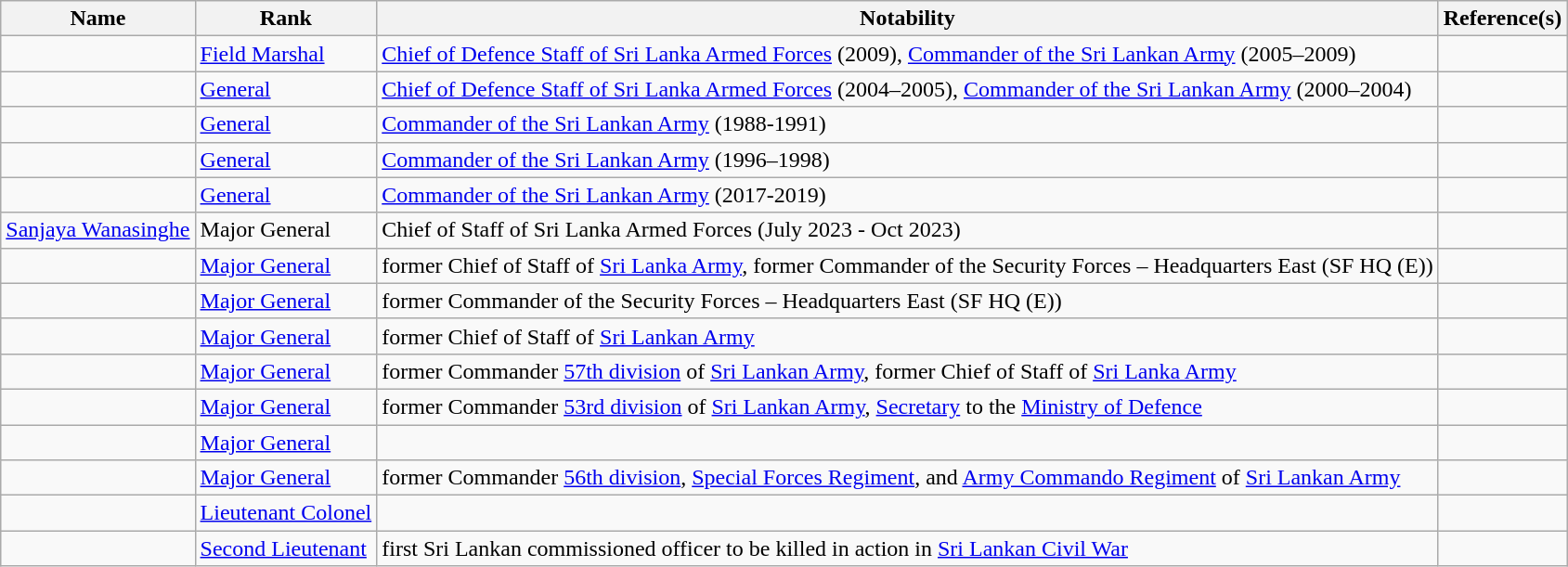<table class="wikitable sortable">
<tr>
<th>Name</th>
<th class="unsortable">Rank</th>
<th class="unsortable">Notability</th>
<th class="unsortable">Reference(s)</th>
</tr>
<tr>
<td></td>
<td><a href='#'>Field Marshal</a></td>
<td><a href='#'>Chief of Defence Staff of Sri Lanka Armed Forces</a> (2009), <a href='#'>Commander of the Sri Lankan Army</a> (2005–2009)</td>
<td></td>
</tr>
<tr>
<td></td>
<td><a href='#'>General</a></td>
<td><a href='#'>Chief of Defence Staff of Sri Lanka Armed Forces</a> (2004–2005), <a href='#'>Commander of the Sri Lankan Army</a> (2000–2004)</td>
<td></td>
</tr>
<tr>
<td></td>
<td><a href='#'>General</a></td>
<td><a href='#'>Commander of the Sri Lankan Army</a> (1988-1991)</td>
<td></td>
</tr>
<tr>
<td></td>
<td><a href='#'>General</a></td>
<td><a href='#'>Commander of the Sri Lankan Army</a> (1996–1998)</td>
<td></td>
</tr>
<tr>
<td></td>
<td><a href='#'>General</a></td>
<td><a href='#'>Commander of the Sri Lankan Army</a> (2017-2019)</td>
<td></td>
</tr>
<tr>
<td><a href='#'>Sanjaya Wanasinghe</a></td>
<td>Major General</td>
<td>Chief of Staff of Sri Lanka Armed Forces (July 2023 - Oct 2023)</td>
<td></td>
</tr>
<tr>
<td></td>
<td><a href='#'>Major General</a></td>
<td>former Chief of Staff of <a href='#'>Sri Lanka Army</a>, former Commander of the Security Forces – Headquarters East (SF HQ (E))</td>
<td></td>
</tr>
<tr>
<td></td>
<td><a href='#'>Major General</a></td>
<td>former Commander of the Security Forces – Headquarters East (SF HQ (E))</td>
</tr>
<tr>
<td></td>
<td><a href='#'>Major General</a></td>
<td>former Chief of Staff of <a href='#'>Sri Lankan Army</a></td>
<td></td>
</tr>
<tr>
<td></td>
<td><a href='#'>Major General</a></td>
<td>former Commander <a href='#'>57th division</a> of <a href='#'>Sri Lankan Army</a>, former Chief of Staff of <a href='#'>Sri Lanka Army</a></td>
<td></td>
</tr>
<tr>
<td></td>
<td><a href='#'>Major General</a></td>
<td>former Commander <a href='#'>53rd division</a> of <a href='#'>Sri Lankan Army</a>, <a href='#'>Secretary</a> to the <a href='#'>Ministry of Defence</a></td>
<td></td>
</tr>
<tr>
<td></td>
<td><a href='#'>Major General</a></td>
<td></td>
<td></td>
</tr>
<tr>
<td></td>
<td><a href='#'>Major General</a></td>
<td>former Commander <a href='#'>56th division</a>, <a href='#'>Special Forces Regiment</a>, and <a href='#'>Army Commando Regiment</a> of <a href='#'>Sri Lankan Army</a></td>
<td></td>
</tr>
<tr>
<td></td>
<td><a href='#'>Lieutenant Colonel</a></td>
<td></td>
<td></td>
</tr>
<tr>
<td> </td>
<td><a href='#'>Second Lieutenant</a></td>
<td>first Sri Lankan commissioned officer to be killed in action in <a href='#'>Sri Lankan Civil War</a></td>
<td></td>
</tr>
</table>
